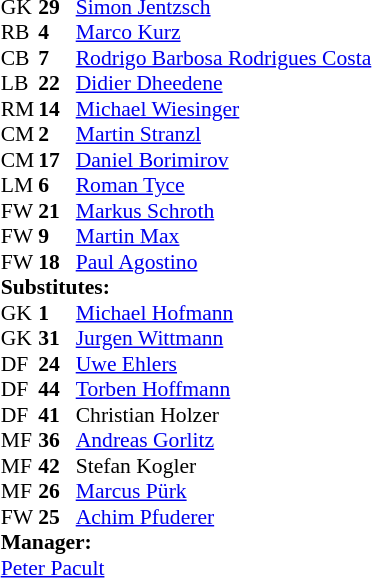<table cellspacing="0" cellpadding="0" style="font-size:90%; margin:auto;">
<tr>
<th width=25></th>
<th width=25></th>
</tr>
<tr>
<td>GK</td>
<td><strong>29</strong></td>
<td> <a href='#'>Simon Jentzsch</a></td>
<td></td>
<td></td>
</tr>
<tr>
<td>RB</td>
<td><strong>4</strong></td>
<td> <a href='#'>Marco Kurz</a></td>
<td></td>
<td></td>
</tr>
<tr>
<td>CB</td>
<td><strong>7</strong></td>
<td> <a href='#'>Rodrigo Barbosa Rodrigues Costa</a></td>
</tr>
<tr>
<td>LB</td>
<td><strong>22</strong></td>
<td> <a href='#'>Didier Dheedene</a></td>
<td></td>
<td></td>
</tr>
<tr>
<td>RM</td>
<td><strong>14</strong></td>
<td> <a href='#'>Michael Wiesinger</a></td>
<td></td>
<td></td>
</tr>
<tr>
<td>CM</td>
<td><strong>2</strong></td>
<td> <a href='#'>Martin Stranzl</a></td>
<td></td>
<td></td>
</tr>
<tr>
<td>CM</td>
<td><strong>17</strong></td>
<td> <a href='#'>Daniel Borimirov</a></td>
<td></td>
<td></td>
</tr>
<tr>
<td>LM</td>
<td><strong>6</strong></td>
<td> <a href='#'>Roman Tyce</a></td>
<td></td>
<td></td>
</tr>
<tr>
<td>FW</td>
<td><strong>21</strong></td>
<td> <a href='#'>Markus Schroth</a></td>
<td></td>
<td></td>
</tr>
<tr>
<td>FW</td>
<td><strong>9</strong></td>
<td> <a href='#'>Martin Max</a></td>
<td></td>
<td></td>
</tr>
<tr>
<td>FW</td>
<td><strong>18</strong></td>
<td> <a href='#'>Paul Agostino</a></td>
<td></td>
<td></td>
</tr>
<tr>
<td colspan=3><strong>Substitutes:</strong></td>
</tr>
<tr>
<td>GK</td>
<td><strong>1</strong></td>
<td> <a href='#'>Michael Hofmann</a></td>
<td></td>
<td></td>
</tr>
<tr>
<td>GK</td>
<td><strong>31</strong></td>
<td> <a href='#'>Jurgen Wittmann</a></td>
<td></td>
<td></td>
</tr>
<tr>
<td>DF</td>
<td><strong>24</strong></td>
<td> <a href='#'>Uwe Ehlers</a></td>
<td></td>
<td></td>
</tr>
<tr>
<td>DF</td>
<td><strong>44</strong></td>
<td> <a href='#'>Torben Hoffmann</a></td>
<td></td>
<td></td>
</tr>
<tr>
<td>DF</td>
<td><strong>41</strong></td>
<td> Christian Holzer</td>
<td></td>
<td></td>
</tr>
<tr>
<td>MF</td>
<td><strong>36</strong></td>
<td> <a href='#'>Andreas Gorlitz</a></td>
<td></td>
<td></td>
</tr>
<tr>
<td>MF</td>
<td><strong>42</strong></td>
<td> Stefan Kogler</td>
<td></td>
<td></td>
</tr>
<tr>
<td>MF</td>
<td><strong>26</strong></td>
<td> <a href='#'>Marcus Pürk</a></td>
<td></td>
<td></td>
</tr>
<tr>
<td>FW</td>
<td><strong>25</strong></td>
<td> <a href='#'>Achim Pfuderer</a></td>
<td></td>
<td></td>
</tr>
<tr>
<td colspan=3><strong>Manager:</strong></td>
</tr>
<tr>
<td colspan=4> <a href='#'>Peter Pacult</a></td>
</tr>
</table>
